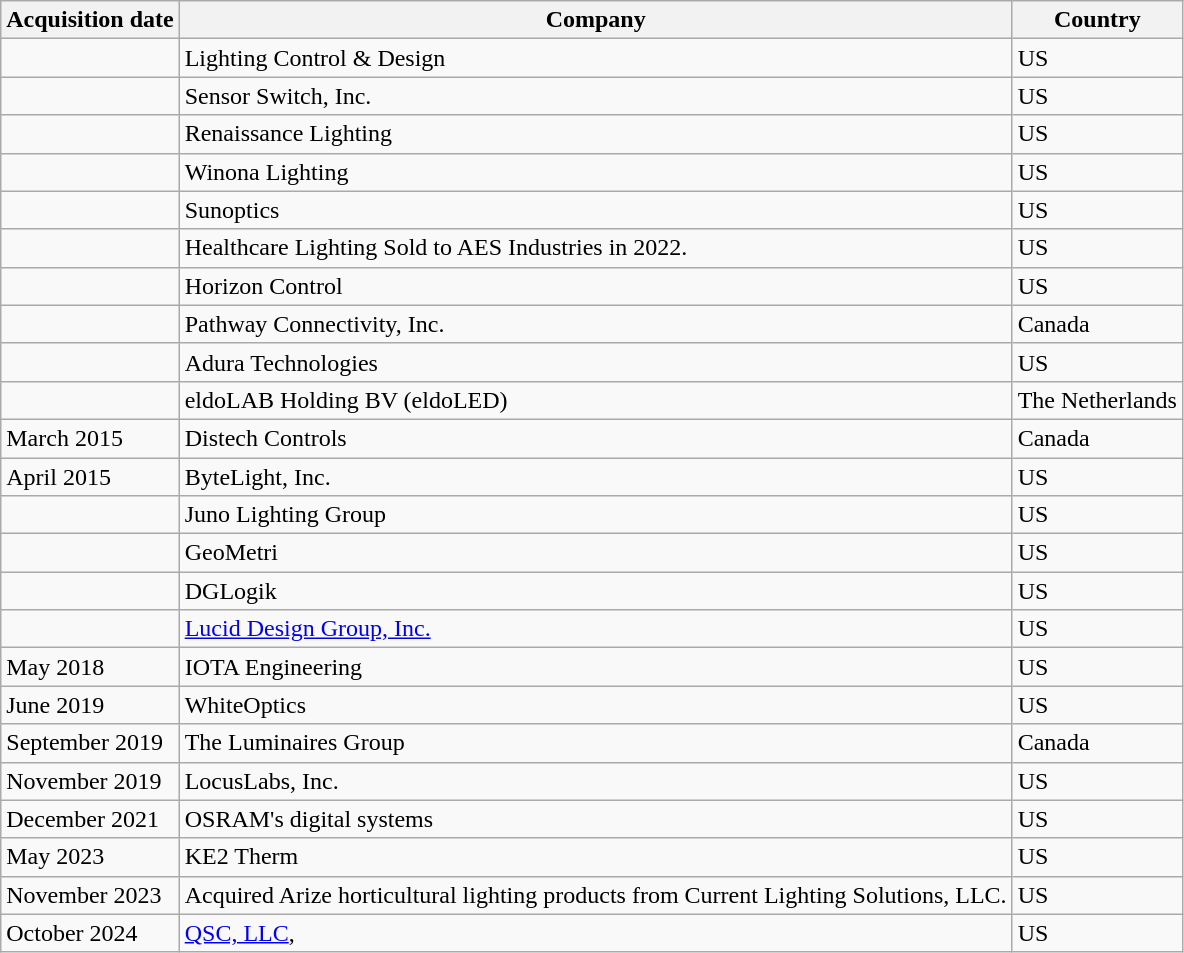<table class="wikitable sortable">
<tr>
<th>Acquisition date</th>
<th>Company</th>
<th>Country</th>
</tr>
<tr>
<td></td>
<td>Lighting Control & Design</td>
<td>US</td>
</tr>
<tr>
<td></td>
<td>Sensor Switch, Inc.</td>
<td>US</td>
</tr>
<tr>
<td></td>
<td>Renaissance Lighting</td>
<td>US</td>
</tr>
<tr>
<td></td>
<td>Winona Lighting</td>
<td>US</td>
</tr>
<tr>
<td></td>
<td>Sunoptics</td>
<td>US</td>
</tr>
<tr>
<td></td>
<td>Healthcare Lighting Sold to AES Industries in 2022.</td>
<td>US</td>
</tr>
<tr>
<td></td>
<td>Horizon Control</td>
<td>US</td>
</tr>
<tr>
<td></td>
<td>Pathway Connectivity, Inc.</td>
<td>Canada</td>
</tr>
<tr>
<td></td>
<td>Adura Technologies</td>
<td>US</td>
</tr>
<tr>
<td></td>
<td>eldoLAB Holding BV (eldoLED)</td>
<td>The Netherlands</td>
</tr>
<tr>
<td>March 2015</td>
<td>Distech Controls</td>
<td>Canada</td>
</tr>
<tr>
<td>April 2015</td>
<td>ByteLight, Inc.</td>
<td>US</td>
</tr>
<tr>
<td></td>
<td>Juno Lighting Group </td>
<td>US</td>
</tr>
<tr>
<td></td>
<td>GeoMetri</td>
<td>US</td>
</tr>
<tr>
<td></td>
<td>DGLogik</td>
<td>US</td>
</tr>
<tr>
<td></td>
<td><a href='#'>Lucid Design Group, Inc.</a></td>
<td>US</td>
</tr>
<tr>
<td>May 2018</td>
<td>IOTA Engineering</td>
<td>US</td>
</tr>
<tr>
<td>June 2019</td>
<td>WhiteOptics</td>
<td>US</td>
</tr>
<tr>
<td>September 2019</td>
<td>The Luminaires Group</td>
<td>Canada</td>
</tr>
<tr>
<td>November 2019</td>
<td>LocusLabs, Inc.</td>
<td>US</td>
</tr>
<tr>
<td>December 2021</td>
<td>OSRAM's digital systems</td>
<td>US</td>
</tr>
<tr>
<td>May 2023</td>
<td>KE2 Therm</td>
<td>US</td>
</tr>
<tr>
<td>November 2023</td>
<td>Acquired Arize horticultural lighting products from Current Lighting Solutions, LLC.</td>
<td>US</td>
</tr>
<tr>
<td>October 2024</td>
<td><a href='#'>QSC, LLC</a>,</td>
<td>US</td>
</tr>
</table>
